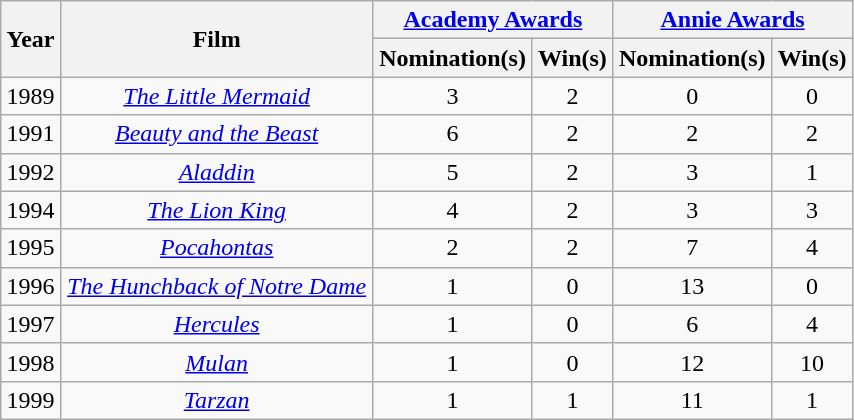<table class="wikitable"  style="width:45%; text-align:center;">
<tr>
<th rowspan="2">Year</th>
<th rowspan="2">Film</th>
<th colspan="2"><a href='#'>Academy Awards</a></th>
<th colspan="2"><a href='#'>Annie Awards</a></th>
</tr>
<tr>
<th>Nomination(s)</th>
<th>Win(s)</th>
<th>Nomination(s)</th>
<th>Win(s)</th>
</tr>
<tr>
<td>1989</td>
<td><em><a href='#'>The Little Mermaid</a></em></td>
<td>3</td>
<td>2</td>
<td>0</td>
<td>0</td>
</tr>
<tr>
<td>1991</td>
<td><em><a href='#'>Beauty and the Beast</a></em></td>
<td>6</td>
<td>2</td>
<td>2</td>
<td>2</td>
</tr>
<tr>
<td>1992</td>
<td><em><a href='#'>Aladdin</a></em></td>
<td>5</td>
<td>2</td>
<td>3</td>
<td>1</td>
</tr>
<tr>
<td>1994</td>
<td><em><a href='#'>The Lion King</a></em></td>
<td>4</td>
<td>2</td>
<td>3</td>
<td>3</td>
</tr>
<tr>
<td>1995</td>
<td><em><a href='#'>Pocahontas</a></em></td>
<td>2</td>
<td>2</td>
<td>7</td>
<td>4</td>
</tr>
<tr>
<td>1996</td>
<td><em><a href='#'>The Hunchback of Notre Dame</a></em></td>
<td>1</td>
<td>0</td>
<td>13</td>
<td>0</td>
</tr>
<tr>
<td>1997</td>
<td><em><a href='#'>Hercules</a></em></td>
<td>1</td>
<td>0</td>
<td>6</td>
<td>4</td>
</tr>
<tr>
<td>1998</td>
<td><em><a href='#'>Mulan</a></em></td>
<td>1</td>
<td>0</td>
<td>12</td>
<td>10</td>
</tr>
<tr>
<td>1999</td>
<td><em><a href='#'>Tarzan</a></em></td>
<td>1</td>
<td>1</td>
<td>11</td>
<td>1</td>
</tr>
</table>
